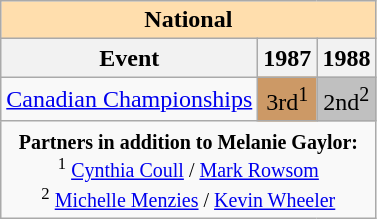<table class="wikitable" style="text-align:center">
<tr>
<th style="background-color: #ffdead; " colspan=3 align=center>National</th>
</tr>
<tr>
<th>Event</th>
<th>1987</th>
<th>1988</th>
</tr>
<tr>
<td align=left><a href='#'>Canadian Championships</a></td>
<td bgcolor=cc9966>3rd<sup>1</sup></td>
<td bgcolor=silver>2nd<sup>2</sup></td>
</tr>
<tr>
<td colspan=3 align=center><small> <strong>Partners in addition to Melanie Gaylor:</strong> <br> <sup>1</sup> <a href='#'>Cynthia Coull</a> / <a href='#'>Mark Rowsom</a> <br> <sup>2</sup> <a href='#'>Michelle Menzies</a> / <a href='#'>Kevin Wheeler</a> </small></td>
</tr>
</table>
